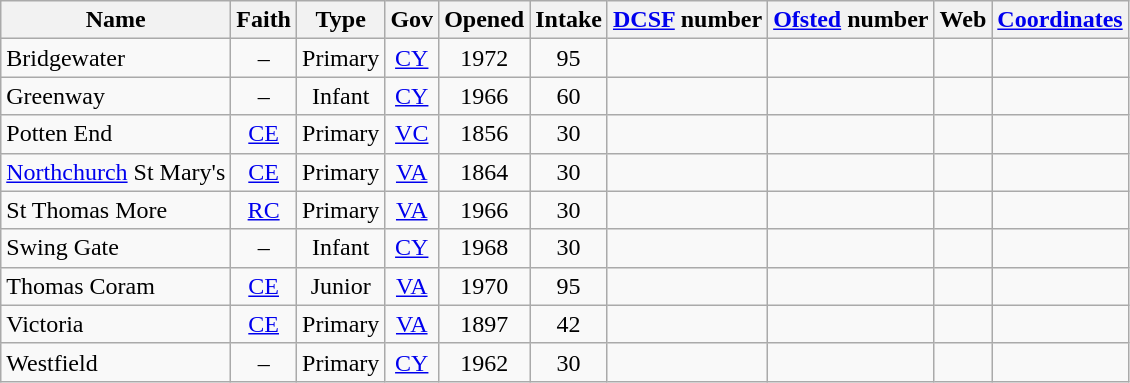<table class="wikitable" style="text-align:center">
<tr>
<th>Name</th>
<th>Faith</th>
<th>Type</th>
<th>Gov</th>
<th>Opened</th>
<th>Intake</th>
<th><a href='#'>DCSF</a> number</th>
<th><a href='#'>Ofsted</a> number</th>
<th>Web</th>
<th><a href='#'>Coordinates</a></th>
</tr>
<tr>
<td align="left">Bridgewater</td>
<td>–</td>
<td>Primary</td>
<td><a href='#'>CY</a></td>
<td>1972</td>
<td>95</td>
<td></td>
<td></td>
<td></td>
<td></td>
</tr>
<tr>
<td align="left">Greenway</td>
<td>–</td>
<td>Infant</td>
<td><a href='#'>CY</a></td>
<td>1966</td>
<td>60</td>
<td></td>
<td></td>
<td></td>
<td></td>
</tr>
<tr>
<td align="left">Potten End</td>
<td><a href='#'>CE</a></td>
<td>Primary</td>
<td><a href='#'>VC</a></td>
<td>1856</td>
<td>30</td>
<td></td>
<td></td>
<td></td>
<td></td>
</tr>
<tr>
<td align="left"><a href='#'>Northchurch</a> St Mary's</td>
<td><a href='#'>CE</a></td>
<td>Primary</td>
<td><a href='#'>VA</a></td>
<td>1864</td>
<td>30</td>
<td></td>
<td></td>
<td></td>
<td></td>
</tr>
<tr>
<td align="left">St Thomas More</td>
<td><a href='#'>RC</a></td>
<td>Primary</td>
<td><a href='#'>VA</a></td>
<td>1966</td>
<td>30</td>
<td></td>
<td></td>
<td></td>
<td></td>
</tr>
<tr>
<td align="left">Swing Gate</td>
<td>–</td>
<td>Infant</td>
<td><a href='#'>CY</a></td>
<td>1968</td>
<td>30</td>
<td></td>
<td></td>
<td></td>
<td></td>
</tr>
<tr>
<td align="left">Thomas Coram</td>
<td><a href='#'>CE</a></td>
<td>Junior</td>
<td><a href='#'>VA</a></td>
<td>1970</td>
<td>95</td>
<td></td>
<td></td>
<td></td>
<td></td>
</tr>
<tr>
<td align="left">Victoria</td>
<td><a href='#'>CE</a></td>
<td>Primary</td>
<td><a href='#'>VA</a></td>
<td>1897</td>
<td>42</td>
<td></td>
<td></td>
<td></td>
<td></td>
</tr>
<tr>
<td align="left">Westfield</td>
<td>–</td>
<td>Primary</td>
<td><a href='#'>CY</a></td>
<td>1962</td>
<td>30</td>
<td></td>
<td></td>
<td></td>
<td></td>
</tr>
</table>
